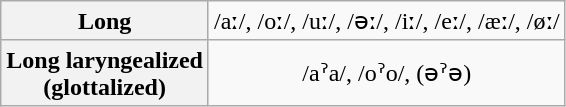<table class="wikitable" style="text-align: center;" |>
<tr>
<th>Long</th>
<td>/aː/, /oː/, /uː/, /əː/, /iː/, /eː/, /æː/, /øː/</td>
</tr>
<tr>
<th>Long laryngealized<br>(glottalized)</th>
<td>/aˀa/, /oˀo/, (əˀə)</td>
</tr>
</table>
